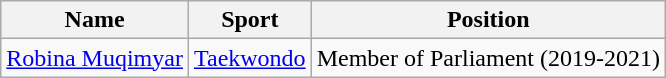<table class="wikitable sortable">
<tr>
<th>Name</th>
<th>Sport</th>
<th>Position</th>
</tr>
<tr>
<td data-sort-value="Muqimyar,Robina"><a href='#'>Robina Muqimyar</a></td>
<td><a href='#'>Taekwondo</a></td>
<td>Member of Parliament (2019-2021)</td>
</tr>
</table>
